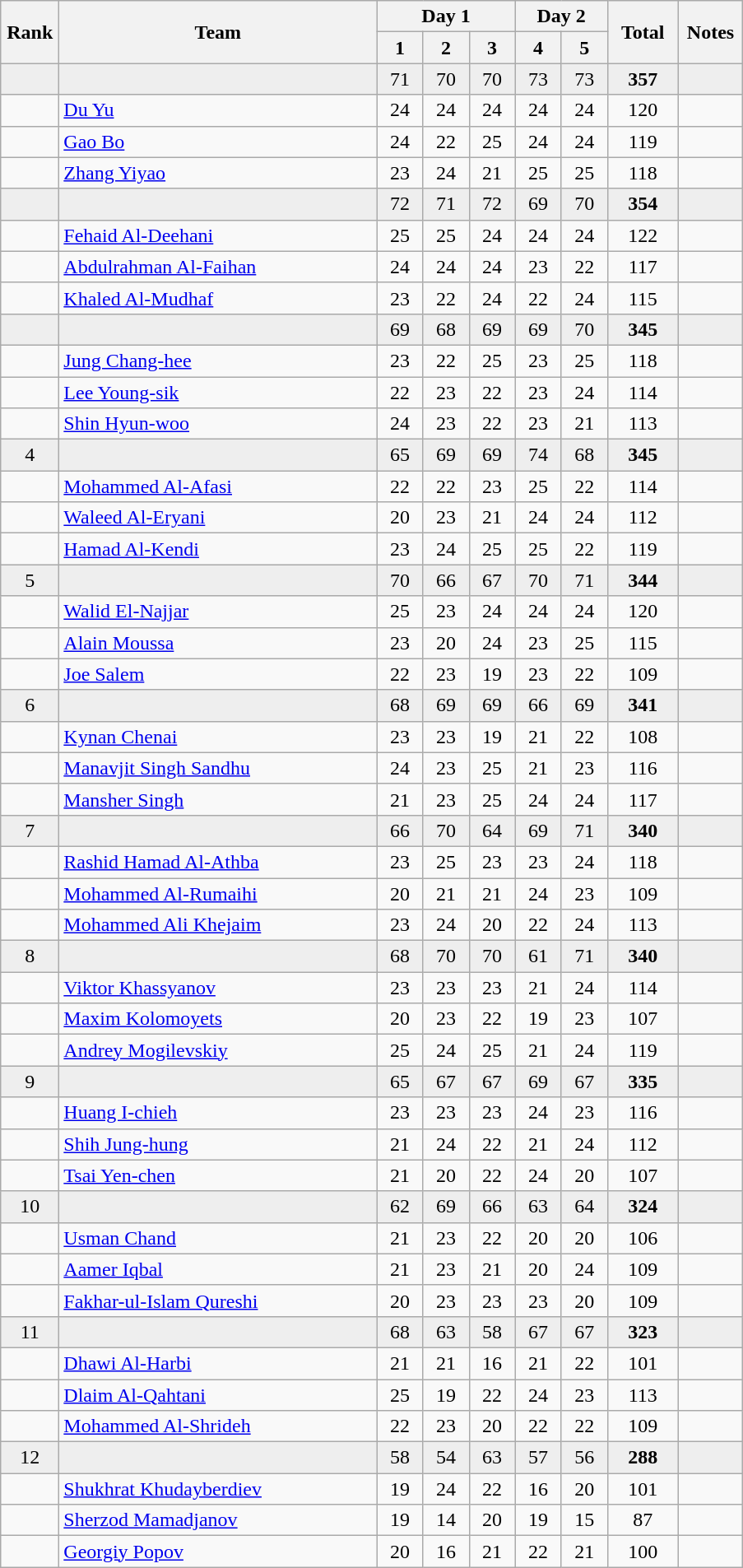<table class="wikitable" style="text-align:center">
<tr>
<th rowspan=2 width=40>Rank</th>
<th rowspan=2 width=250>Team</th>
<th colspan=3>Day 1</th>
<th colspan=2>Day 2</th>
<th rowspan=2 width=50>Total</th>
<th rowspan=2 width=45>Notes</th>
</tr>
<tr>
<th width=30>1</th>
<th width=30>2</th>
<th width=30>3</th>
<th width=30>4</th>
<th width=30>5</th>
</tr>
<tr bgcolor=eeeeee>
<td></td>
<td align=left></td>
<td>71</td>
<td>70</td>
<td>70</td>
<td>73</td>
<td>73</td>
<td><strong>357</strong></td>
<td></td>
</tr>
<tr>
<td></td>
<td align=left><a href='#'>Du Yu</a></td>
<td>24</td>
<td>24</td>
<td>24</td>
<td>24</td>
<td>24</td>
<td>120</td>
<td></td>
</tr>
<tr>
<td></td>
<td align=left><a href='#'>Gao Bo</a></td>
<td>24</td>
<td>22</td>
<td>25</td>
<td>24</td>
<td>24</td>
<td>119</td>
<td></td>
</tr>
<tr>
<td></td>
<td align=left><a href='#'>Zhang Yiyao</a></td>
<td>23</td>
<td>24</td>
<td>21</td>
<td>25</td>
<td>25</td>
<td>118</td>
<td></td>
</tr>
<tr bgcolor=eeeeee>
<td></td>
<td align=left></td>
<td>72</td>
<td>71</td>
<td>72</td>
<td>69</td>
<td>70</td>
<td><strong>354</strong></td>
<td></td>
</tr>
<tr>
<td></td>
<td align=left><a href='#'>Fehaid Al-Deehani</a></td>
<td>25</td>
<td>25</td>
<td>24</td>
<td>24</td>
<td>24</td>
<td>122</td>
<td></td>
</tr>
<tr>
<td></td>
<td align=left><a href='#'>Abdulrahman Al-Faihan</a></td>
<td>24</td>
<td>24</td>
<td>24</td>
<td>23</td>
<td>22</td>
<td>117</td>
<td></td>
</tr>
<tr>
<td></td>
<td align=left><a href='#'>Khaled Al-Mudhaf</a></td>
<td>23</td>
<td>22</td>
<td>24</td>
<td>22</td>
<td>24</td>
<td>115</td>
<td></td>
</tr>
<tr bgcolor=eeeeee>
<td></td>
<td align=left></td>
<td>69</td>
<td>68</td>
<td>69</td>
<td>69</td>
<td>70</td>
<td><strong>345</strong></td>
<td></td>
</tr>
<tr>
<td></td>
<td align=left><a href='#'>Jung Chang-hee</a></td>
<td>23</td>
<td>22</td>
<td>25</td>
<td>23</td>
<td>25</td>
<td>118</td>
<td></td>
</tr>
<tr>
<td></td>
<td align=left><a href='#'>Lee Young-sik</a></td>
<td>22</td>
<td>23</td>
<td>22</td>
<td>23</td>
<td>24</td>
<td>114</td>
<td></td>
</tr>
<tr>
<td></td>
<td align=left><a href='#'>Shin Hyun-woo</a></td>
<td>24</td>
<td>23</td>
<td>22</td>
<td>23</td>
<td>21</td>
<td>113</td>
<td></td>
</tr>
<tr bgcolor=eeeeee>
<td>4</td>
<td align=left></td>
<td>65</td>
<td>69</td>
<td>69</td>
<td>74</td>
<td>68</td>
<td><strong>345</strong></td>
<td></td>
</tr>
<tr>
<td></td>
<td align=left><a href='#'>Mohammed Al-Afasi</a></td>
<td>22</td>
<td>22</td>
<td>23</td>
<td>25</td>
<td>22</td>
<td>114</td>
<td></td>
</tr>
<tr>
<td></td>
<td align=left><a href='#'>Waleed Al-Eryani</a></td>
<td>20</td>
<td>23</td>
<td>21</td>
<td>24</td>
<td>24</td>
<td>112</td>
<td></td>
</tr>
<tr>
<td></td>
<td align=left><a href='#'>Hamad Al-Kendi</a></td>
<td>23</td>
<td>24</td>
<td>25</td>
<td>25</td>
<td>22</td>
<td>119</td>
<td></td>
</tr>
<tr bgcolor=eeeeee>
<td>5</td>
<td align=left></td>
<td>70</td>
<td>66</td>
<td>67</td>
<td>70</td>
<td>71</td>
<td><strong>344</strong></td>
<td></td>
</tr>
<tr>
<td></td>
<td align=left><a href='#'>Walid El-Najjar</a></td>
<td>25</td>
<td>23</td>
<td>24</td>
<td>24</td>
<td>24</td>
<td>120</td>
<td></td>
</tr>
<tr>
<td></td>
<td align=left><a href='#'>Alain Moussa</a></td>
<td>23</td>
<td>20</td>
<td>24</td>
<td>23</td>
<td>25</td>
<td>115</td>
<td></td>
</tr>
<tr>
<td></td>
<td align=left><a href='#'>Joe Salem</a></td>
<td>22</td>
<td>23</td>
<td>19</td>
<td>23</td>
<td>22</td>
<td>109</td>
<td></td>
</tr>
<tr bgcolor=eeeeee>
<td>6</td>
<td align=left></td>
<td>68</td>
<td>69</td>
<td>69</td>
<td>66</td>
<td>69</td>
<td><strong>341</strong></td>
<td></td>
</tr>
<tr>
<td></td>
<td align=left><a href='#'>Kynan Chenai</a></td>
<td>23</td>
<td>23</td>
<td>19</td>
<td>21</td>
<td>22</td>
<td>108</td>
<td></td>
</tr>
<tr>
<td></td>
<td align=left><a href='#'>Manavjit Singh Sandhu</a></td>
<td>24</td>
<td>23</td>
<td>25</td>
<td>21</td>
<td>23</td>
<td>116</td>
<td></td>
</tr>
<tr>
<td></td>
<td align=left><a href='#'>Mansher Singh</a></td>
<td>21</td>
<td>23</td>
<td>25</td>
<td>24</td>
<td>24</td>
<td>117</td>
<td></td>
</tr>
<tr bgcolor=eeeeee>
<td>7</td>
<td align=left></td>
<td>66</td>
<td>70</td>
<td>64</td>
<td>69</td>
<td>71</td>
<td><strong>340</strong></td>
<td></td>
</tr>
<tr>
<td></td>
<td align=left><a href='#'>Rashid Hamad Al-Athba</a></td>
<td>23</td>
<td>25</td>
<td>23</td>
<td>23</td>
<td>24</td>
<td>118</td>
<td></td>
</tr>
<tr>
<td></td>
<td align=left><a href='#'>Mohammed Al-Rumaihi</a></td>
<td>20</td>
<td>21</td>
<td>21</td>
<td>24</td>
<td>23</td>
<td>109</td>
<td></td>
</tr>
<tr>
<td></td>
<td align=left><a href='#'>Mohammed Ali Khejaim</a></td>
<td>23</td>
<td>24</td>
<td>20</td>
<td>22</td>
<td>24</td>
<td>113</td>
<td></td>
</tr>
<tr bgcolor=eeeeee>
<td>8</td>
<td align=left></td>
<td>68</td>
<td>70</td>
<td>70</td>
<td>61</td>
<td>71</td>
<td><strong>340</strong></td>
<td></td>
</tr>
<tr>
<td></td>
<td align=left><a href='#'>Viktor Khassyanov</a></td>
<td>23</td>
<td>23</td>
<td>23</td>
<td>21</td>
<td>24</td>
<td>114</td>
<td></td>
</tr>
<tr>
<td></td>
<td align=left><a href='#'>Maxim Kolomoyets</a></td>
<td>20</td>
<td>23</td>
<td>22</td>
<td>19</td>
<td>23</td>
<td>107</td>
<td></td>
</tr>
<tr>
<td></td>
<td align=left><a href='#'>Andrey Mogilevskiy</a></td>
<td>25</td>
<td>24</td>
<td>25</td>
<td>21</td>
<td>24</td>
<td>119</td>
<td></td>
</tr>
<tr bgcolor=eeeeee>
<td>9</td>
<td align=left></td>
<td>65</td>
<td>67</td>
<td>67</td>
<td>69</td>
<td>67</td>
<td><strong>335</strong></td>
<td></td>
</tr>
<tr>
<td></td>
<td align=left><a href='#'>Huang I-chieh</a></td>
<td>23</td>
<td>23</td>
<td>23</td>
<td>24</td>
<td>23</td>
<td>116</td>
<td></td>
</tr>
<tr>
<td></td>
<td align=left><a href='#'>Shih Jung-hung</a></td>
<td>21</td>
<td>24</td>
<td>22</td>
<td>21</td>
<td>24</td>
<td>112</td>
<td></td>
</tr>
<tr>
<td></td>
<td align=left><a href='#'>Tsai Yen-chen</a></td>
<td>21</td>
<td>20</td>
<td>22</td>
<td>24</td>
<td>20</td>
<td>107</td>
<td></td>
</tr>
<tr bgcolor=eeeeee>
<td>10</td>
<td align=left></td>
<td>62</td>
<td>69</td>
<td>66</td>
<td>63</td>
<td>64</td>
<td><strong>324</strong></td>
<td></td>
</tr>
<tr>
<td></td>
<td align=left><a href='#'>Usman Chand</a></td>
<td>21</td>
<td>23</td>
<td>22</td>
<td>20</td>
<td>20</td>
<td>106</td>
<td></td>
</tr>
<tr>
<td></td>
<td align=left><a href='#'>Aamer Iqbal</a></td>
<td>21</td>
<td>23</td>
<td>21</td>
<td>20</td>
<td>24</td>
<td>109</td>
<td></td>
</tr>
<tr>
<td></td>
<td align=left><a href='#'>Fakhar-ul-Islam Qureshi</a></td>
<td>20</td>
<td>23</td>
<td>23</td>
<td>23</td>
<td>20</td>
<td>109</td>
<td></td>
</tr>
<tr bgcolor=eeeeee>
<td>11</td>
<td align=left></td>
<td>68</td>
<td>63</td>
<td>58</td>
<td>67</td>
<td>67</td>
<td><strong>323</strong></td>
<td></td>
</tr>
<tr>
<td></td>
<td align=left><a href='#'>Dhawi Al-Harbi</a></td>
<td>21</td>
<td>21</td>
<td>16</td>
<td>21</td>
<td>22</td>
<td>101</td>
<td></td>
</tr>
<tr>
<td></td>
<td align=left><a href='#'>Dlaim Al-Qahtani</a></td>
<td>25</td>
<td>19</td>
<td>22</td>
<td>24</td>
<td>23</td>
<td>113</td>
<td></td>
</tr>
<tr>
<td></td>
<td align=left><a href='#'>Mohammed Al-Shrideh</a></td>
<td>22</td>
<td>23</td>
<td>20</td>
<td>22</td>
<td>22</td>
<td>109</td>
<td></td>
</tr>
<tr bgcolor=eeeeee>
<td>12</td>
<td align=left></td>
<td>58</td>
<td>54</td>
<td>63</td>
<td>57</td>
<td>56</td>
<td><strong>288</strong></td>
<td></td>
</tr>
<tr>
<td></td>
<td align=left><a href='#'>Shukhrat Khudayberdiev</a></td>
<td>19</td>
<td>24</td>
<td>22</td>
<td>16</td>
<td>20</td>
<td>101</td>
<td></td>
</tr>
<tr>
<td></td>
<td align=left><a href='#'>Sherzod Mamadjanov</a></td>
<td>19</td>
<td>14</td>
<td>20</td>
<td>19</td>
<td>15</td>
<td>87</td>
<td></td>
</tr>
<tr>
<td></td>
<td align=left><a href='#'>Georgiy Popov</a></td>
<td>20</td>
<td>16</td>
<td>21</td>
<td>22</td>
<td>21</td>
<td>100</td>
<td></td>
</tr>
</table>
